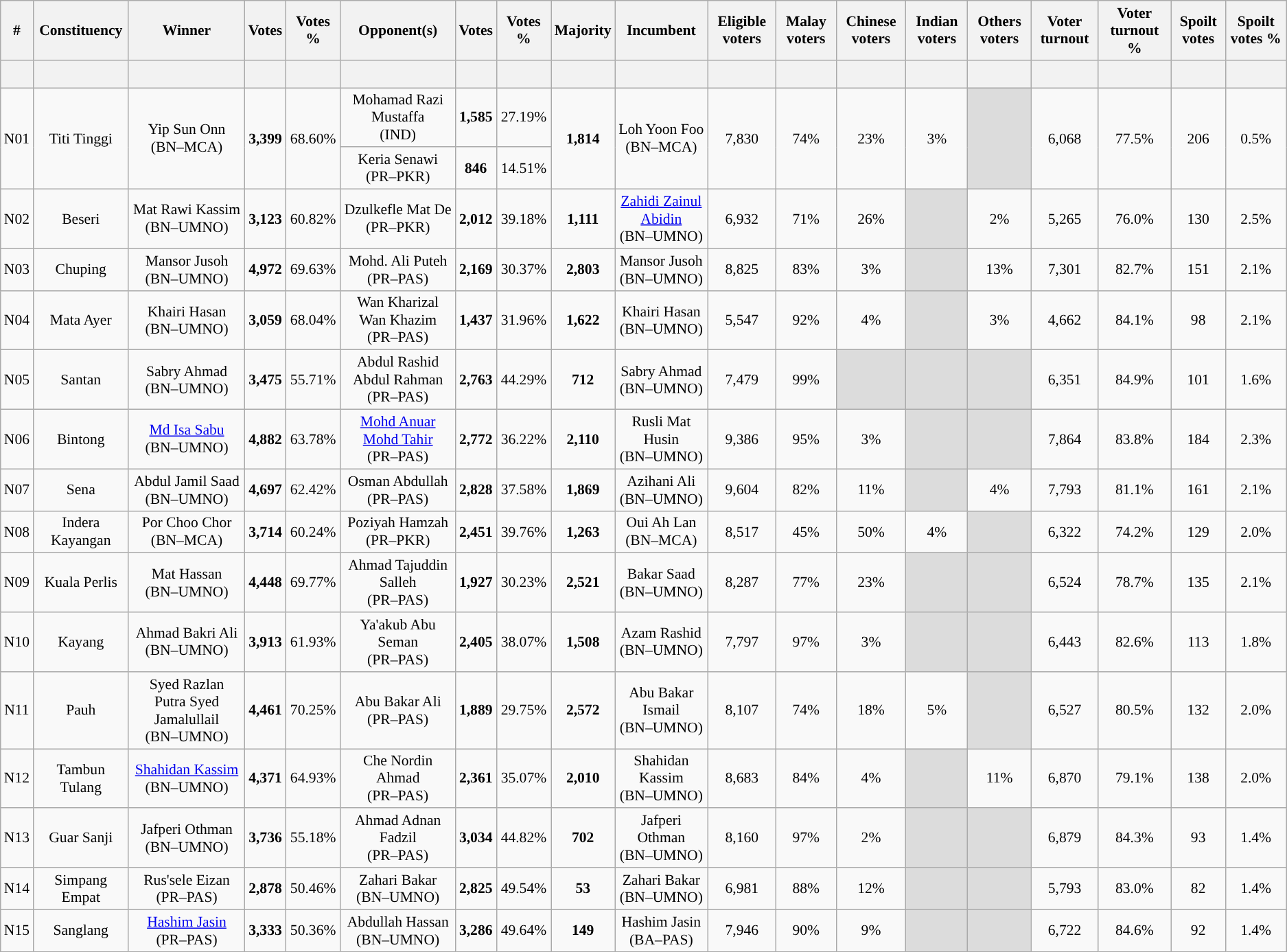<table class="wikitable sortable" style="text-align:center; font-size:90%">
<tr>
<th>#</th>
<th>Constituency</th>
<th>Winner</th>
<th>Votes</th>
<th>Votes %</th>
<th>Opponent(s)</th>
<th>Votes</th>
<th>Votes %</th>
<th>Majority</th>
<th>Incumbent</th>
<th>Eligible voters</th>
<th>Malay voters</th>
<th>Chinese voters</th>
<th>Indian voters</th>
<th>Others voters</th>
<th>Voter turnout</th>
<th>Voter turnout %</th>
<th>Spoilt votes</th>
<th>Spoilt votes %</th>
</tr>
<tr>
<th height="20"></th>
<th></th>
<th></th>
<th></th>
<th></th>
<th></th>
<th></th>
<th></th>
<th></th>
<th></th>
<th></th>
<th></th>
<th></th>
<th></th>
<th></th>
<th></th>
<th></th>
<th></th>
<th></th>
</tr>
<tr>
<td rowspan="2">N01</td>
<td rowspan="2">Titi Tinggi</td>
<td rowspan="2">Yip Sun Onn<br>(BN–MCA)</td>
<td rowspan="2"><strong>3,399</strong></td>
<td rowspan="2">68.60%</td>
<td>Mohamad Razi Mustaffa<br>(IND)</td>
<td><strong>1,585</strong></td>
<td>27.19%</td>
<td rowspan="2"><strong>1,814</strong></td>
<td rowspan="2">Loh Yoon Foo<br>(BN–MCA)</td>
<td rowspan="2">7,830</td>
<td rowspan="2">74%</td>
<td rowspan="2">23%</td>
<td rowspan="2">3%</td>
<td rowspan="2" bgcolor="dcdcdc"></td>
<td rowspan="2">6,068</td>
<td rowspan="2">77.5%</td>
<td rowspan="2">206</td>
<td rowspan="2">0.5%</td>
</tr>
<tr>
<td>Keria Senawi<br>(PR–PKR)</td>
<td><strong>846</strong></td>
<td>14.51%</td>
</tr>
<tr align="center">
<td>N02</td>
<td>Beseri</td>
<td>Mat Rawi Kassim<br>(BN–UMNO)</td>
<td><strong>3,123</strong></td>
<td>60.82%</td>
<td>Dzulkefle Mat De<br>(PR–PKR)</td>
<td><strong>2,012</strong></td>
<td>39.18%</td>
<td><strong>1,111</strong></td>
<td><a href='#'>Zahidi Zainul Abidin</a><br>(BN–UMNO)</td>
<td>6,932</td>
<td>71%</td>
<td>26%</td>
<td bgcolor="dcdcdc"></td>
<td>2%</td>
<td>5,265</td>
<td>76.0%</td>
<td>130</td>
<td>2.5%</td>
</tr>
<tr align="center">
<td>N03</td>
<td>Chuping</td>
<td>Mansor Jusoh<br>(BN–UMNO)</td>
<td><strong>4,972</strong></td>
<td>69.63%</td>
<td>Mohd. Ali Puteh<br>(PR–PAS)</td>
<td><strong>2,169</strong></td>
<td>30.37%</td>
<td><strong>2,803</strong></td>
<td>Mansor Jusoh<br>(BN–UMNO)</td>
<td>8,825</td>
<td>83%</td>
<td>3%</td>
<td bgcolor="dcdcdc"></td>
<td>13%</td>
<td>7,301</td>
<td>82.7%</td>
<td>151</td>
<td>2.1%</td>
</tr>
<tr align="center">
<td>N04</td>
<td>Mata Ayer</td>
<td>Khairi Hasan<br>(BN–UMNO)</td>
<td><strong>3,059</strong></td>
<td>68.04%</td>
<td>Wan Kharizal Wan Khazim<br>(PR–PAS)</td>
<td><strong>1,437</strong></td>
<td>31.96%</td>
<td><strong>1,622</strong></td>
<td>Khairi Hasan<br>(BN–UMNO)</td>
<td>5,547</td>
<td>92%</td>
<td>4%</td>
<td bgcolor="dcdcdc"></td>
<td>3%</td>
<td>4,662</td>
<td>84.1%</td>
<td>98</td>
<td>2.1%</td>
</tr>
<tr align="center">
<td>N05</td>
<td>Santan</td>
<td>Sabry Ahmad<br>(BN–UMNO)</td>
<td><strong>3,475</strong></td>
<td>55.71%</td>
<td>Abdul Rashid Abdul Rahman<br>(PR–PAS)</td>
<td><strong>2,763</strong></td>
<td>44.29%</td>
<td><strong>712</strong></td>
<td>Sabry Ahmad<br>(BN–UMNO)</td>
<td>7,479</td>
<td>99%</td>
<td bgcolor="dcdcdc"></td>
<td bgcolor="dcdcdc"></td>
<td bgcolor="dcdcdc"></td>
<td>6,351</td>
<td>84.9%</td>
<td>101</td>
<td>1.6%</td>
</tr>
<tr align="center">
<td>N06</td>
<td>Bintong</td>
<td><a href='#'>Md Isa Sabu</a><br>(BN–UMNO)</td>
<td><strong>4,882</strong></td>
<td>63.78%</td>
<td><a href='#'>Mohd Anuar Mohd Tahir</a><br>(PR–PAS)</td>
<td><strong>2,772</strong></td>
<td>36.22%</td>
<td><strong>2,110</strong></td>
<td>Rusli Mat Husin<br>(BN–UMNO)</td>
<td>9,386</td>
<td>95%</td>
<td>3%</td>
<td bgcolor="dcdcdc"></td>
<td bgcolor="dcdcdc"></td>
<td>7,864</td>
<td>83.8%</td>
<td>184</td>
<td>2.3%</td>
</tr>
<tr align="center">
<td>N07</td>
<td>Sena</td>
<td>Abdul Jamil Saad<br>(BN–UMNO)</td>
<td><strong>4,697</strong></td>
<td>62.42%</td>
<td>Osman Abdullah<br>(PR–PAS)</td>
<td><strong>2,828</strong></td>
<td>37.58%</td>
<td><strong>1,869</strong></td>
<td>Azihani Ali<br>(BN–UMNO)</td>
<td>9,604</td>
<td>82%</td>
<td>11%</td>
<td bgcolor="dcdcdc"></td>
<td>4%</td>
<td>7,793</td>
<td>81.1%</td>
<td>161</td>
<td>2.1%</td>
</tr>
<tr align="center">
<td>N08</td>
<td>Indera Kayangan</td>
<td>Por Choo Chor<br>(BN–MCA)</td>
<td><strong>3,714</strong></td>
<td>60.24%</td>
<td>Poziyah Hamzah<br>(PR–PKR)</td>
<td><strong>2,451</strong></td>
<td>39.76%</td>
<td><strong>1,263</strong></td>
<td>Oui Ah Lan<br>(BN–MCA)</td>
<td>8,517</td>
<td>45%</td>
<td>50%</td>
<td>4%</td>
<td bgcolor="dcdcdc"></td>
<td>6,322</td>
<td>74.2%</td>
<td>129</td>
<td>2.0%</td>
</tr>
<tr align="center">
<td>N09</td>
<td>Kuala Perlis</td>
<td>Mat Hassan<br>(BN–UMNO)</td>
<td><strong>4,448</strong></td>
<td>69.77%</td>
<td>Ahmad Tajuddin Salleh<br>(PR–PAS)</td>
<td><strong>1,927</strong></td>
<td>30.23%</td>
<td><strong>2,521</strong></td>
<td>Bakar Saad<br>(BN–UMNO)</td>
<td>8,287</td>
<td>77%</td>
<td>23%</td>
<td bgcolor="dcdcdc"></td>
<td bgcolor="dcdcdc"></td>
<td>6,524</td>
<td>78.7%</td>
<td>135</td>
<td>2.1%</td>
</tr>
<tr align="center">
<td>N10</td>
<td>Kayang</td>
<td>Ahmad Bakri Ali<br>(BN–UMNO)</td>
<td><strong>3,913</strong></td>
<td>61.93%</td>
<td>Ya'akub Abu Seman<br>(PR–PAS)</td>
<td><strong>2,405</strong></td>
<td>38.07%</td>
<td><strong>1,508</strong></td>
<td>Azam Rashid<br>(BN–UMNO)</td>
<td>7,797</td>
<td>97%</td>
<td>3%</td>
<td bgcolor="dcdcdc"></td>
<td bgcolor="dcdcdc"></td>
<td>6,443</td>
<td>82.6%</td>
<td>113</td>
<td>1.8%</td>
</tr>
<tr align="center">
<td>N11</td>
<td>Pauh</td>
<td>Syed Razlan Putra Syed Jamalullail<br>(BN–UMNO)</td>
<td><strong>4,461</strong></td>
<td>70.25%</td>
<td>Abu Bakar Ali<br>(PR–PAS)</td>
<td><strong>1,889</strong></td>
<td>29.75%</td>
<td><strong>2,572</strong></td>
<td>Abu Bakar Ismail<br>(BN–UMNO)</td>
<td>8,107</td>
<td>74%</td>
<td>18%</td>
<td>5%</td>
<td bgcolor="dcdcdc"></td>
<td>6,527</td>
<td>80.5%</td>
<td>132</td>
<td>2.0%</td>
</tr>
<tr align="center">
<td>N12</td>
<td>Tambun Tulang</td>
<td><a href='#'>Shahidan Kassim</a><br>(BN–UMNO)</td>
<td><strong>4,371</strong></td>
<td>64.93%</td>
<td>Che Nordin Ahmad<br>(PR–PAS)</td>
<td><strong>2,361</strong></td>
<td>35.07%</td>
<td><strong>2,010</strong></td>
<td>Shahidan Kassim<br>(BN–UMNO)</td>
<td>8,683</td>
<td>84%</td>
<td>4%</td>
<td bgcolor="dcdcdc"></td>
<td>11%</td>
<td>6,870</td>
<td>79.1%</td>
<td>138</td>
<td>2.0%</td>
</tr>
<tr align="center">
<td>N13</td>
<td>Guar Sanji</td>
<td>Jafperi Othman<br>(BN–UMNO)</td>
<td><strong>3,736</strong></td>
<td>55.18%</td>
<td>Ahmad Adnan Fadzil<br>(PR–PAS)</td>
<td><strong>3,034</strong></td>
<td>44.82%</td>
<td><strong>702</strong></td>
<td>Jafperi Othman<br>(BN–UMNO)</td>
<td>8,160</td>
<td>97%</td>
<td>2%</td>
<td bgcolor="dcdcdc"></td>
<td bgcolor="dcdcdc"></td>
<td>6,879</td>
<td>84.3%</td>
<td>93</td>
<td>1.4%</td>
</tr>
<tr align="center">
<td>N14</td>
<td>Simpang Empat</td>
<td>Rus'sele Eizan<br>(PR–PAS)</td>
<td><strong>2,878</strong></td>
<td>50.46%</td>
<td>Zahari Bakar<br>(BN–UMNO)</td>
<td><strong>2,825</strong></td>
<td>49.54%</td>
<td><strong>53</strong></td>
<td>Zahari Bakar<br>(BN–UMNO)</td>
<td>6,981</td>
<td>88%</td>
<td>12%</td>
<td bgcolor="dcdcdc"></td>
<td bgcolor="dcdcdc"></td>
<td>5,793</td>
<td>83.0%</td>
<td>82</td>
<td>1.4%</td>
</tr>
<tr align="center">
<td>N15</td>
<td>Sanglang</td>
<td><a href='#'>Hashim Jasin</a><br>(PR–PAS)</td>
<td><strong>3,333</strong></td>
<td>50.36%</td>
<td>Abdullah Hassan<br>(BN–UMNO)</td>
<td><strong>3,286</strong></td>
<td>49.64%</td>
<td><strong>149</strong></td>
<td>Hashim Jasin<br>(BA–PAS)</td>
<td>7,946</td>
<td>90%</td>
<td>9%</td>
<td bgcolor="dcdcdc"></td>
<td bgcolor="dcdcdc"></td>
<td>6,722</td>
<td>84.6%</td>
<td>92</td>
<td>1.4%</td>
</tr>
</table>
